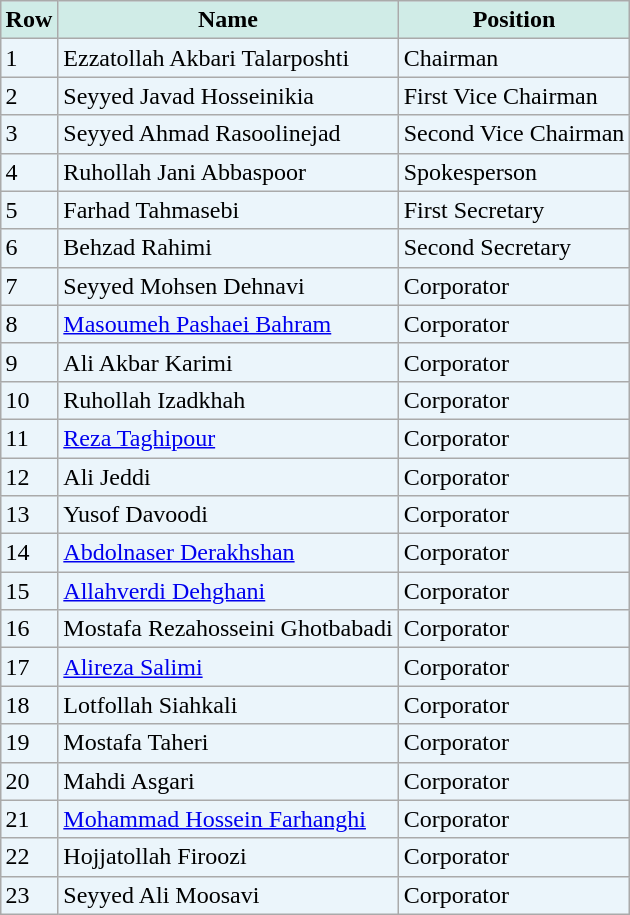<table class="wikitable" style="background-color:#ebf5fb; margin: 1em auto 1em auto">
<tr>
<td align="center" style="background:#d0ece7;"><strong>Row</strong></td>
<td align="center" style="background:#d0ece7;"><strong>Name</strong></td>
<td align="center" style="background:#d0ece7;"><strong>Position</strong></td>
</tr>
<tr>
<td>1</td>
<td>Ezzatollah Akbari Talarposhti</td>
<td>Chairman</td>
</tr>
<tr>
<td>2</td>
<td>Seyyed Javad Hosseinikia</td>
<td>First Vice Chairman</td>
</tr>
<tr>
<td>3</td>
<td>Seyyed Ahmad Rasoolinejad</td>
<td>Second Vice Chairman</td>
</tr>
<tr>
<td>4</td>
<td>Ruhollah Jani Abbaspoor</td>
<td>Spokesperson</td>
</tr>
<tr>
<td>5</td>
<td>Farhad Tahmasebi</td>
<td>First Secretary</td>
</tr>
<tr>
<td>6</td>
<td>Behzad Rahimi</td>
<td>Second Secretary</td>
</tr>
<tr>
<td>7</td>
<td>Seyyed Mohsen Dehnavi</td>
<td>Corporator</td>
</tr>
<tr>
<td>8</td>
<td><a href='#'>Masoumeh Pashaei Bahram</a></td>
<td>Corporator</td>
</tr>
<tr>
<td>9</td>
<td>Ali Akbar Karimi</td>
<td>Corporator</td>
</tr>
<tr>
<td>10</td>
<td>Ruhollah Izadkhah</td>
<td>Corporator</td>
</tr>
<tr>
<td>11</td>
<td><a href='#'>Reza Taghipour</a></td>
<td>Corporator</td>
</tr>
<tr>
<td>12</td>
<td>Ali Jeddi</td>
<td>Corporator</td>
</tr>
<tr>
<td>13</td>
<td>Yusof Davoodi</td>
<td>Corporator</td>
</tr>
<tr>
<td>14</td>
<td><a href='#'>Abdolnaser Derakhshan</a></td>
<td>Corporator</td>
</tr>
<tr>
<td>15</td>
<td><a href='#'>Allahverdi Dehghani</a></td>
<td>Corporator</td>
</tr>
<tr>
<td>16</td>
<td>Mostafa Rezahosseini Ghotbabadi</td>
<td>Corporator</td>
</tr>
<tr>
<td>17</td>
<td><a href='#'>Alireza Salimi</a></td>
<td>Corporator</td>
</tr>
<tr>
<td>18</td>
<td>Lotfollah Siahkali</td>
<td>Corporator</td>
</tr>
<tr>
<td>19</td>
<td>Mostafa Taheri</td>
<td>Corporator</td>
</tr>
<tr>
<td>20</td>
<td>Mahdi Asgari</td>
<td>Corporator</td>
</tr>
<tr>
<td>21</td>
<td><a href='#'>Mohammad Hossein Farhanghi</a></td>
<td>Corporator</td>
</tr>
<tr>
<td>22</td>
<td>Hojjatollah Firoozi</td>
<td>Corporator</td>
</tr>
<tr>
<td>23</td>
<td>Seyyed Ali Moosavi</td>
<td>Corporator</td>
</tr>
</table>
